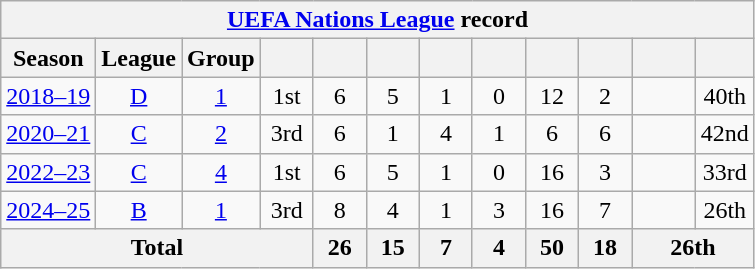<table class="wikitable" style="text-align: center;">
<tr>
<th colspan=12><a href='#'>UEFA Nations League</a> record</th>
</tr>
<tr>
<th>Season</th>
<th>League</th>
<th>Group</th>
<th width=28></th>
<th width=28></th>
<th width=28></th>
<th width=28></th>
<th width=28></th>
<th width=28></th>
<th width=28></th>
<th width=35></th>
<th width=28></th>
</tr>
<tr>
<td><a href='#'>2018–19</a></td>
<td><a href='#'>D</a></td>
<td><a href='#'>1</a></td>
<td>1st</td>
<td>6</td>
<td>5</td>
<td>1</td>
<td>0</td>
<td>12</td>
<td>2</td>
<td></td>
<td>40th</td>
</tr>
<tr>
<td><a href='#'>2020–21</a></td>
<td><a href='#'>C</a></td>
<td><a href='#'>2</a></td>
<td>3rd</td>
<td>6</td>
<td>1</td>
<td>4</td>
<td>1</td>
<td>6</td>
<td>6</td>
<td></td>
<td>42nd</td>
</tr>
<tr>
<td><a href='#'>2022–23</a></td>
<td><a href='#'>C</a></td>
<td><a href='#'>4</a></td>
<td>1st</td>
<td>6</td>
<td>5</td>
<td>1</td>
<td>0</td>
<td>16</td>
<td>3</td>
<td></td>
<td>33rd</td>
</tr>
<tr>
<td><a href='#'>2024–25</a></td>
<td><a href='#'>B</a></td>
<td><a href='#'>1</a></td>
<td>3rd</td>
<td>8</td>
<td>4</td>
<td>1</td>
<td>3</td>
<td>16</td>
<td>7</td>
<td></td>
<td>26th</td>
</tr>
<tr>
<th colspan=4>Total</th>
<th>26</th>
<th>15</th>
<th>7</th>
<th>4</th>
<th>50</th>
<th>18</th>
<th colspan=2>26th</th>
</tr>
</table>
